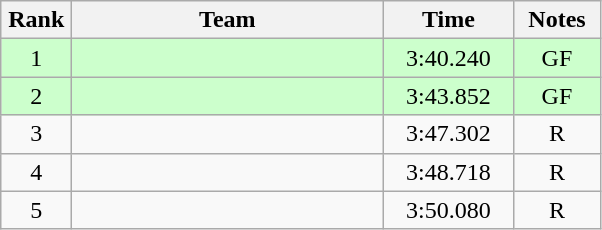<table class=wikitable style="text-align:center">
<tr>
<th width=40>Rank</th>
<th width=200>Team</th>
<th width=80>Time</th>
<th width=50>Notes</th>
</tr>
<tr style="background:#ccffcc;">
<td>1</td>
<td align=left></td>
<td>3:40.240</td>
<td>GF</td>
</tr>
<tr style="background:#ccffcc;">
<td>2</td>
<td align=left></td>
<td>3:43.852</td>
<td>GF</td>
</tr>
<tr>
<td>3</td>
<td align=left></td>
<td>3:47.302</td>
<td>R</td>
</tr>
<tr>
<td>4</td>
<td align=left></td>
<td>3:48.718</td>
<td>R</td>
</tr>
<tr>
<td>5</td>
<td align=left></td>
<td>3:50.080</td>
<td>R</td>
</tr>
</table>
